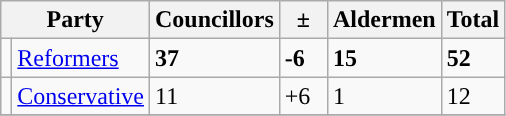<table class="wikitable">
<tr>
<th colspan="2">Party</th>
<th>Councillors</th>
<th>  ±  </th>
<th>Aldermen</th>
<th>Total</th>
</tr>
<tr>
<td style="background-color: "></td>
<td><a href='#'>Reformers</a></td>
<td><strong>37</strong></td>
<td><strong>-6</strong></td>
<td><strong>15</strong></td>
<td><strong>52</strong></td>
</tr>
<tr>
<td style="background-color: "></td>
<td><a href='#'>Conservative</a></td>
<td>11</td>
<td>+6</td>
<td>1</td>
<td>12</td>
</tr>
<tr>
</tr>
</table>
